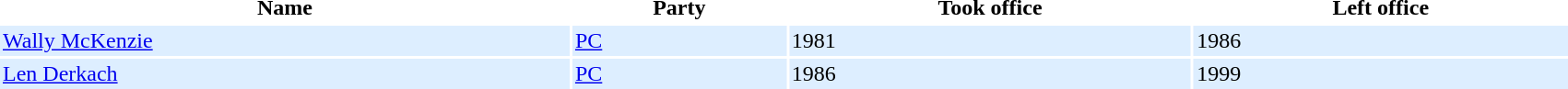<table border=0 cellpadding=2 cellspacing=2 width=90%>
<tr>
<th>Name</th>
<th>Party</th>
<th>Took office</th>
<th>Left office</th>
</tr>
<tr bgcolor=#DDEEFF>
<td><a href='#'>Wally McKenzie</a></td>
<td><a href='#'>PC</a></td>
<td>1981</td>
<td>1986</td>
</tr>
<tr bgcolor=#DDEEFF>
<td><a href='#'>Len Derkach</a></td>
<td><a href='#'>PC</a></td>
<td>1986</td>
<td>1999</td>
</tr>
</table>
